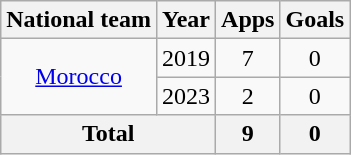<table class="wikitable" style="text-align:center">
<tr>
<th>National team</th>
<th>Year</th>
<th>Apps</th>
<th>Goals</th>
</tr>
<tr>
<td rowspan="2"><a href='#'>Morocco</a></td>
<td>2019</td>
<td>7</td>
<td>0</td>
</tr>
<tr>
<td>2023</td>
<td>2</td>
<td>0</td>
</tr>
<tr>
<th colspan="2">Total</th>
<th>9</th>
<th>0</th>
</tr>
</table>
